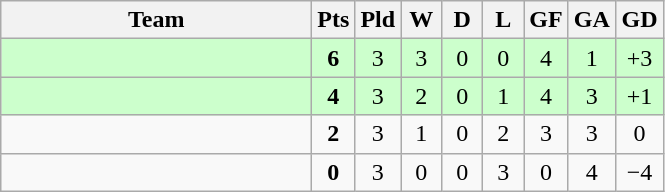<table class="wikitable" style="text-align:center">
<tr>
<th width=200>Team</th>
<th width=20>Pts</th>
<th width=20>Pld</th>
<th width=20>W</th>
<th width=20>D</th>
<th width=20>L</th>
<th width=20>GF</th>
<th width=20>GA</th>
<th width=25>GD</th>
</tr>
<tr style=background:#ccffcc>
<td style="text-align:left;"></td>
<td><strong>6</strong></td>
<td>3</td>
<td>3</td>
<td>0</td>
<td>0</td>
<td>4</td>
<td>1</td>
<td>+3</td>
</tr>
<tr style=background:#ccffcc>
<td style="text-align:left;"></td>
<td><strong>4</strong></td>
<td>3</td>
<td>2</td>
<td>0</td>
<td>1</td>
<td>4</td>
<td>3</td>
<td>+1</td>
</tr>
<tr>
<td style="text-align:left;"></td>
<td><strong>2</strong></td>
<td>3</td>
<td>1</td>
<td>0</td>
<td>2</td>
<td>3</td>
<td>3</td>
<td>0</td>
</tr>
<tr>
<td style="text-align:left;"></td>
<td><strong>0</strong></td>
<td>3</td>
<td>0</td>
<td>0</td>
<td>3</td>
<td>0</td>
<td>4</td>
<td>−4</td>
</tr>
</table>
